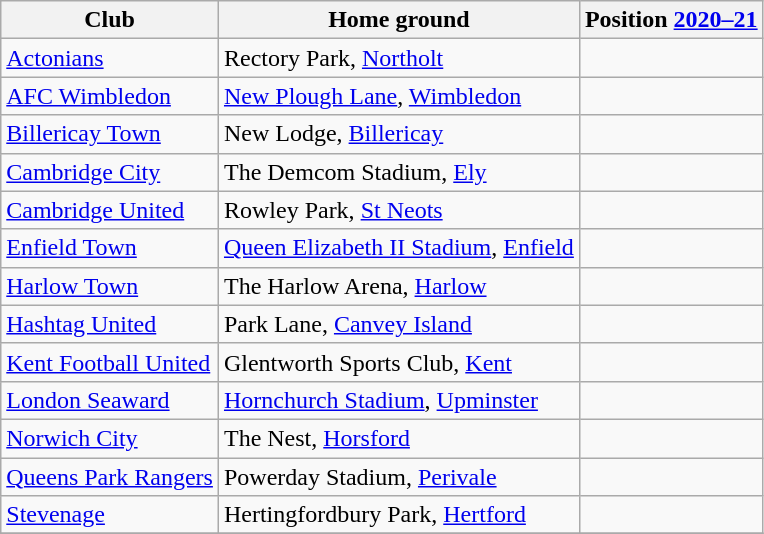<table class="wikitable sortable" style="text-align:center;">
<tr>
<th>Club</th>
<th>Home ground</th>
<th>Position <a href='#'>2020–21</a></th>
</tr>
<tr>
<td style="text-align:left;"><a href='#'>Actonians</a></td>
<td style="text-align:left;">Rectory Park, <a href='#'>Northolt</a></td>
<td></td>
</tr>
<tr>
<td style="text-align:left;"><a href='#'>AFC Wimbledon</a></td>
<td style="text-align:left;"><a href='#'>New Plough Lane</a>, <a href='#'>Wimbledon</a></td>
<td></td>
</tr>
<tr>
<td style="text-align:left;"><a href='#'>Billericay Town</a></td>
<td style="text-align:left;">New Lodge, <a href='#'>Billericay</a></td>
<td></td>
</tr>
<tr>
<td style="text-align:left;"><a href='#'>Cambridge City</a></td>
<td style="text-align:left;">The Demcom Stadium, <a href='#'>Ely</a></td>
<td></td>
</tr>
<tr>
<td style="text-align:left;"><a href='#'>Cambridge United</a></td>
<td style="text-align:left;">Rowley Park, <a href='#'>St Neots</a></td>
<td></td>
</tr>
<tr>
<td style="text-align:left;"><a href='#'>Enfield Town</a></td>
<td style="text-align:left;"><a href='#'>Queen Elizabeth II Stadium</a>, <a href='#'>Enfield</a></td>
<td></td>
</tr>
<tr>
<td style="text-align:left;"><a href='#'>Harlow Town</a></td>
<td style="text-align:left;">The Harlow Arena, <a href='#'>Harlow</a></td>
<td></td>
</tr>
<tr>
<td style="text-align:left;"><a href='#'>Hashtag United</a></td>
<td style="text-align:left;">Park Lane, <a href='#'>Canvey Island</a></td>
<td></td>
</tr>
<tr>
<td style="text-align:left;"><a href='#'>Kent Football United</a></td>
<td style="text-align:left;">Glentworth Sports Club, <a href='#'>Kent</a></td>
<td></td>
</tr>
<tr>
<td style="text-align:left;"><a href='#'>London Seaward</a></td>
<td style="text-align:left;"><a href='#'>Hornchurch Stadium</a>, <a href='#'>Upminster</a></td>
<td></td>
</tr>
<tr>
<td style="text-align:left;"><a href='#'>Norwich City</a></td>
<td style="text-align:left;">The Nest, <a href='#'>Horsford</a></td>
<td></td>
</tr>
<tr>
<td style="text-align:left;"><a href='#'>Queens Park Rangers</a></td>
<td style="text-align:left;">Powerday Stadium, <a href='#'>Perivale</a></td>
<td></td>
</tr>
<tr>
<td style="text-align:left;"><a href='#'>Stevenage</a></td>
<td style="text-align:left;">Hertingfordbury Park, <a href='#'>Hertford</a></td>
<td></td>
</tr>
<tr>
</tr>
</table>
